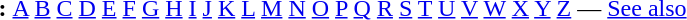<table id="toc" border="0">
<tr>
<th>:</th>
<td><a href='#'>A</a> <a href='#'>B</a> <a href='#'>C</a> <a href='#'>D</a> <a href='#'>E</a> <a href='#'>F</a> <a href='#'>G</a> <a href='#'>H</a> <a href='#'>I</a> <a href='#'>J</a> <a href='#'>K</a> <a href='#'>L</a> <a href='#'>M</a> <a href='#'>N</a> <a href='#'>O</a> <a href='#'>P</a> <a href='#'>Q</a> <a href='#'>R</a> <a href='#'>S</a> <a href='#'>T</a> <a href='#'>U</a> <a href='#'>V</a> <a href='#'>W</a> <a href='#'>X</a> <a href='#'>Y</a>  <a href='#'>Z</a> — <a href='#'>See also</a></td>
</tr>
</table>
